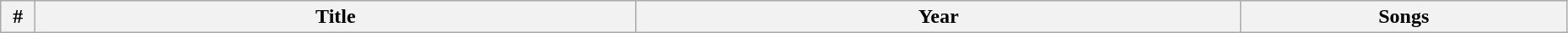<table class="wikitable plainrowheaders" style="width:98%;">
<tr>
<th width="20">#</th>
<th>Title</th>
<th>Year</th>
<th width="250">Songs<br>











</th>
</tr>
</table>
